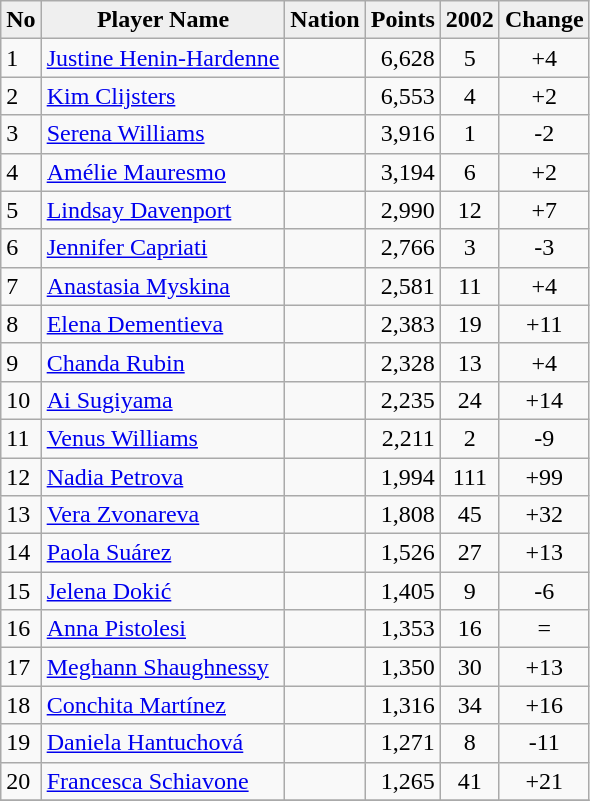<table class="wikitable" style="font-size: 100%">
<tr bgcolor="#efefef">
<td align="center"><strong>No</strong></td>
<td align="center"><strong>Player Name</strong></td>
<td align="center"><strong>Nation</strong></td>
<td align="center"><strong>Points</strong></td>
<td align="center"><strong>2002</strong></td>
<td align="center"><strong>Change</strong></td>
</tr>
<tr>
<td>1</td>
<td><a href='#'>Justine Henin-Hardenne</a></td>
<td></td>
<td align="right">6,628</td>
<td align="center">5</td>
<td align="center">+4</td>
</tr>
<tr>
<td>2</td>
<td><a href='#'>Kim Clijsters</a></td>
<td></td>
<td align="right">6,553</td>
<td align="center">4</td>
<td align="center">+2</td>
</tr>
<tr>
<td>3</td>
<td><a href='#'>Serena Williams</a></td>
<td></td>
<td align="right">3,916</td>
<td align="center">1</td>
<td align="center">-2</td>
</tr>
<tr>
<td>4</td>
<td><a href='#'>Amélie Mauresmo</a></td>
<td></td>
<td align="right">3,194</td>
<td align="center">6</td>
<td align="center">+2</td>
</tr>
<tr>
<td>5</td>
<td><a href='#'>Lindsay Davenport</a></td>
<td></td>
<td align="right">2,990</td>
<td align="center">12</td>
<td align="center">+7</td>
</tr>
<tr>
<td>6</td>
<td><a href='#'>Jennifer Capriati</a></td>
<td></td>
<td align="right">2,766</td>
<td align="center">3</td>
<td align="center">-3</td>
</tr>
<tr>
<td>7</td>
<td><a href='#'>Anastasia Myskina</a></td>
<td></td>
<td align="right">2,581</td>
<td align="center">11</td>
<td align="center">+4</td>
</tr>
<tr>
<td>8</td>
<td><a href='#'>Elena Dementieva</a></td>
<td></td>
<td align="right">2,383</td>
<td align="center">19</td>
<td align="center">+11</td>
</tr>
<tr>
<td>9</td>
<td><a href='#'>Chanda Rubin</a></td>
<td></td>
<td align="right">2,328</td>
<td align="center">13</td>
<td align="center">+4</td>
</tr>
<tr>
<td>10</td>
<td><a href='#'>Ai Sugiyama</a></td>
<td></td>
<td align="right">2,235</td>
<td align="center">24</td>
<td align="center">+14</td>
</tr>
<tr>
<td>11</td>
<td><a href='#'>Venus Williams</a></td>
<td></td>
<td align="right">2,211</td>
<td align="center">2</td>
<td align="center">-9</td>
</tr>
<tr>
<td>12</td>
<td><a href='#'>Nadia Petrova</a></td>
<td></td>
<td align="right">1,994</td>
<td align="center">111</td>
<td align="center">+99</td>
</tr>
<tr>
<td>13</td>
<td><a href='#'>Vera Zvonareva</a></td>
<td></td>
<td align="right">1,808</td>
<td align="center">45</td>
<td align="center">+32</td>
</tr>
<tr>
<td>14</td>
<td><a href='#'>Paola Suárez</a></td>
<td></td>
<td align="right">1,526</td>
<td align="center">27</td>
<td align="center">+13</td>
</tr>
<tr>
<td>15</td>
<td><a href='#'>Jelena Dokić</a></td>
<td></td>
<td align="right">1,405</td>
<td align="center">9</td>
<td align="center">-6</td>
</tr>
<tr>
<td>16</td>
<td><a href='#'>Anna Pistolesi</a></td>
<td></td>
<td align="right">1,353</td>
<td align="center">16</td>
<td align="center">=</td>
</tr>
<tr>
<td>17</td>
<td><a href='#'>Meghann Shaughnessy</a></td>
<td></td>
<td align="right">1,350</td>
<td align="center">30</td>
<td align="center">+13</td>
</tr>
<tr>
<td>18</td>
<td><a href='#'>Conchita Martínez</a></td>
<td></td>
<td align="right">1,316</td>
<td align="center">34</td>
<td align="center">+16</td>
</tr>
<tr>
<td>19</td>
<td><a href='#'>Daniela Hantuchová</a></td>
<td></td>
<td align="right">1,271</td>
<td align="center">8</td>
<td align="center">-11</td>
</tr>
<tr>
<td>20</td>
<td><a href='#'>Francesca Schiavone</a></td>
<td></td>
<td align="right">1,265</td>
<td align="center">41</td>
<td align="center">+21</td>
</tr>
<tr>
</tr>
</table>
